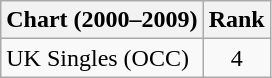<table class="wikitable plainrowheaders">
<tr>
<th>Chart (2000–2009)</th>
<th>Rank</th>
</tr>
<tr>
<td>UK Singles (OCC)</td>
<td style="text-align:center;">4</td>
</tr>
</table>
